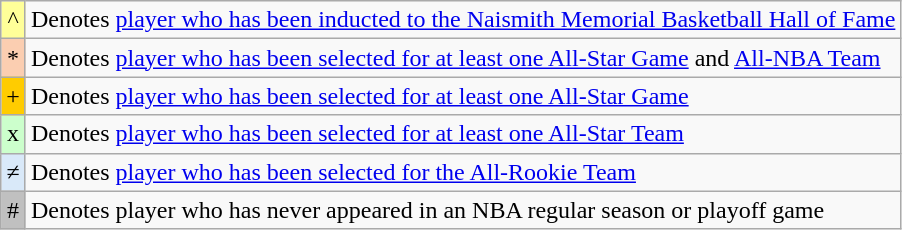<table class="wikitable" style="font-size:100%">
<tr>
<td align=center bgcolor="FFFF99">^</td>
<td>Denotes <a href='#'>player who has been inducted to the Naismith Memorial Basketball Hall of Fame</a></td>
</tr>
<tr>
<td align=center bgcolor="FBCEB1">*</td>
<td>Denotes <a href='#'>player who has been selected for at least one All-Star Game</a> and <a href='#'>All-NBA Team</a></td>
</tr>
<tr>
<td align=center bgcolor="FFCC00">+</td>
<td>Denotes <a href='#'>player who has been selected for at least one All-Star Game</a></td>
</tr>
<tr>
<td align=center bgcolor="CCFFCC">x</td>
<td>Denotes <a href='#'>player who has been selected for at least one All-Star Team</a></td>
</tr>
<tr>
<td align=center bgcolor="D9E9F9">≠</td>
<td>Denotes <a href='#'>player who has been selected for the All-Rookie Team</a></td>
</tr>
<tr>
<td align=center bgcolor="C0C0C0">#</td>
<td>Denotes player who has never appeared in an NBA regular season or playoff game</td>
</tr>
</table>
